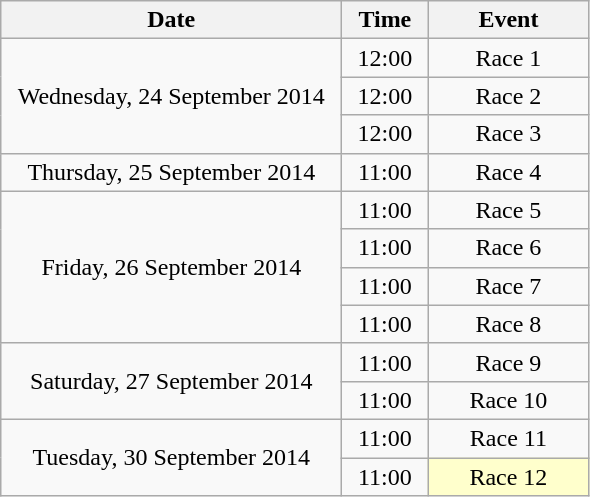<table class = "wikitable" style="text-align:center;">
<tr>
<th width=220>Date</th>
<th width=50>Time</th>
<th width=100>Event</th>
</tr>
<tr>
<td rowspan=3>Wednesday, 24 September 2014</td>
<td>12:00</td>
<td>Race 1</td>
</tr>
<tr>
<td>12:00</td>
<td>Race 2</td>
</tr>
<tr>
<td>12:00</td>
<td>Race 3</td>
</tr>
<tr>
<td>Thursday, 25 September 2014</td>
<td>11:00</td>
<td>Race 4</td>
</tr>
<tr>
<td rowspan=4>Friday, 26 September 2014</td>
<td>11:00</td>
<td>Race 5</td>
</tr>
<tr>
<td>11:00</td>
<td>Race 6</td>
</tr>
<tr>
<td>11:00</td>
<td>Race 7</td>
</tr>
<tr>
<td>11:00</td>
<td>Race 8</td>
</tr>
<tr>
<td rowspan=2>Saturday, 27 September 2014</td>
<td>11:00</td>
<td>Race 9</td>
</tr>
<tr>
<td>11:00</td>
<td>Race 10</td>
</tr>
<tr>
<td rowspan=2>Tuesday, 30 September 2014</td>
<td>11:00</td>
<td>Race 11</td>
</tr>
<tr>
<td>11:00</td>
<td bgcolor=ffffcc>Race 12</td>
</tr>
</table>
